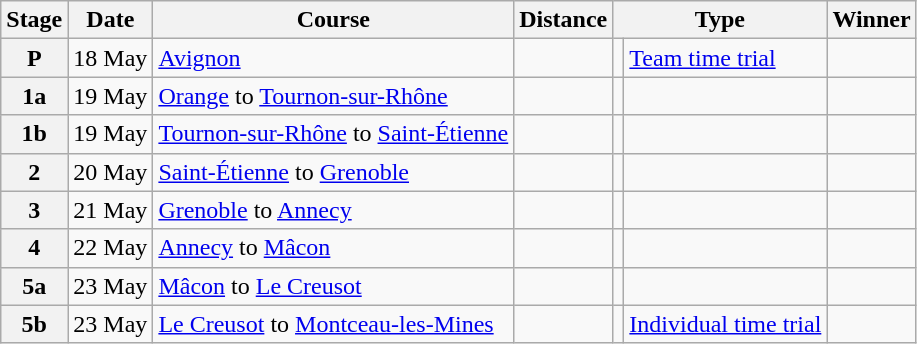<table class="wikitable">
<tr>
<th>Stage</th>
<th>Date</th>
<th>Course</th>
<th>Distance</th>
<th scope="col" colspan="2">Type</th>
<th>Winner</th>
</tr>
<tr>
<th scope="row" style="text-align:center;">P</th>
<td style="text-align:center;">18 May</td>
<td><a href='#'>Avignon</a></td>
<td style="text-align:center;"></td>
<td></td>
<td><a href='#'>Team time trial</a></td>
<td></td>
</tr>
<tr>
<th scope="row" style="text-align:center;">1a</th>
<td style="text-align:center;">19 May</td>
<td><a href='#'>Orange</a> to <a href='#'>Tournon-sur-Rhône</a></td>
<td style="text-align:center;"></td>
<td></td>
<td></td>
<td></td>
</tr>
<tr>
<th scope="row" style="text-align:center;">1b</th>
<td style="text-align:center;">19 May</td>
<td><a href='#'>Tournon-sur-Rhône</a> to <a href='#'>Saint-Étienne</a></td>
<td style="text-align:center;"></td>
<td></td>
<td></td>
<td></td>
</tr>
<tr>
<th scope="row" style="text-align:center;">2</th>
<td style="text-align:center;">20 May</td>
<td><a href='#'>Saint-Étienne</a> to <a href='#'>Grenoble</a></td>
<td style="text-align:center;"></td>
<td></td>
<td></td>
<td></td>
</tr>
<tr>
<th scope="row" style="text-align:center;">3</th>
<td style="text-align:center;">21 May</td>
<td><a href='#'>Grenoble</a> to <a href='#'>Annecy</a></td>
<td style="text-align:center;"></td>
<td></td>
<td></td>
<td></td>
</tr>
<tr>
<th scope="row" style="text-align:center;">4</th>
<td style="text-align:center;">22 May</td>
<td><a href='#'>Annecy</a> to <a href='#'>Mâcon</a></td>
<td style="text-align:center;"></td>
<td></td>
<td></td>
<td></td>
</tr>
<tr>
<th scope="row" style="text-align:center;">5a</th>
<td style="text-align:center;">23 May</td>
<td><a href='#'>Mâcon</a> to <a href='#'>Le Creusot</a></td>
<td style="text-align:center;"></td>
<td></td>
<td></td>
<td></td>
</tr>
<tr>
<th scope="row" style="text-align:center;">5b</th>
<td style="text-align:center;">23 May</td>
<td><a href='#'>Le Creusot</a> to <a href='#'>Montceau-les-Mines</a></td>
<td style="text-align:center;"></td>
<td></td>
<td><a href='#'>Individual time trial</a></td>
<td></td>
</tr>
</table>
